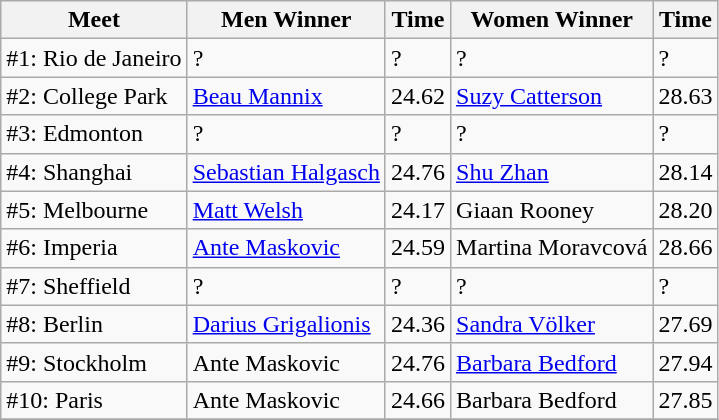<table class=wikitable>
<tr>
<th>Meet</th>
<th>Men Winner</th>
<th>Time</th>
<th>Women Winner</th>
<th>Time</th>
</tr>
<tr>
<td>#1: Rio de Janeiro</td>
<td ?>?</td>
<td ?>?</td>
<td ?>?</td>
<td ?>?</td>
</tr>
<tr>
<td>#2: College Park</td>
<td> <a href='#'>Beau Mannix</a></td>
<td align=center>24.62</td>
<td> <a href='#'>Suzy Catterson</a></td>
<td align=center>28.63</td>
</tr>
<tr>
<td>#3: Edmonton</td>
<td ?>?</td>
<td ?>?</td>
<td ?>?</td>
<td ?>?</td>
</tr>
<tr>
<td>#4: Shanghai</td>
<td> <a href='#'>Sebastian Halgasch</a></td>
<td align=center>24.76</td>
<td> <a href='#'>Shu Zhan</a></td>
<td align=center>28.14</td>
</tr>
<tr>
<td>#5: Melbourne</td>
<td> <a href='#'>Matt Welsh</a></td>
<td align=center>24.17</td>
<td> Giaan Rooney</td>
<td align=center>28.20</td>
</tr>
<tr>
<td>#6: Imperia</td>
<td> <a href='#'>Ante Maskovic</a></td>
<td align=center>24.59</td>
<td> Martina Moravcová</td>
<td align=center>28.66</td>
</tr>
<tr>
<td>#7: Sheffield</td>
<td ?>?</td>
<td ?>?</td>
<td ?>?</td>
<td ?>?</td>
</tr>
<tr>
<td>#8: Berlin</td>
<td> <a href='#'>Darius Grigalionis</a></td>
<td align=center>24.36</td>
<td> <a href='#'>Sandra Völker</a></td>
<td align=center>27.69</td>
</tr>
<tr>
<td>#9: Stockholm</td>
<td> Ante Maskovic</td>
<td align=center>24.76</td>
<td> <a href='#'>Barbara Bedford</a></td>
<td align=center>27.94</td>
</tr>
<tr>
<td>#10: Paris</td>
<td> Ante Maskovic</td>
<td align=center>24.66</td>
<td> Barbara Bedford</td>
<td align=center>27.85</td>
</tr>
<tr>
</tr>
</table>
